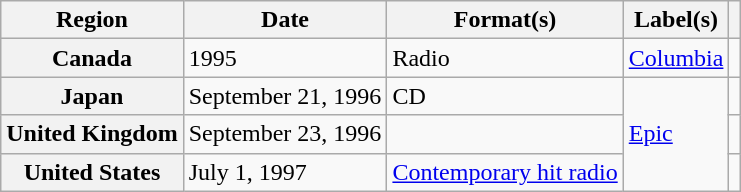<table class="wikitable plainrowheaders">
<tr>
<th scope="col">Region</th>
<th scope="col">Date</th>
<th scope="col">Format(s)</th>
<th scope="col">Label(s)</th>
<th scope="col"></th>
</tr>
<tr>
<th scope="row">Canada</th>
<td>1995</td>
<td>Radio</td>
<td><a href='#'>Columbia</a></td>
<td></td>
</tr>
<tr>
<th scope="row">Japan</th>
<td>September 21, 1996</td>
<td>CD</td>
<td rowspan="3"><a href='#'>Epic</a></td>
<td></td>
</tr>
<tr>
<th scope="row">United Kingdom</th>
<td>September 23, 1996</td>
<td></td>
<td></td>
</tr>
<tr>
<th scope="row">United States</th>
<td>July 1, 1997</td>
<td><a href='#'>Contemporary hit radio</a></td>
<td></td>
</tr>
</table>
